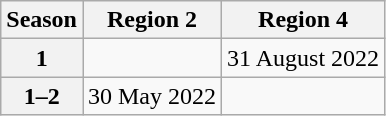<table class="wikitable" style="text-align:center">
<tr>
<th scope="col">Season</th>
<th scope="col">Region 2</th>
<th scope="col">Region 4</th>
</tr>
<tr>
<th scope="row">1</th>
<td></td>
<td>31 August 2022</td>
</tr>
<tr>
<th scope="row">1–2</th>
<td>30 May 2022</td>
<td></td>
</tr>
</table>
